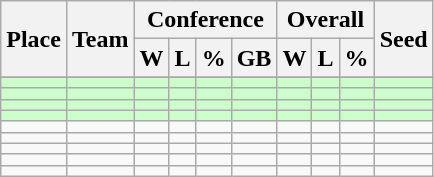<table class=wikitable>
<tr>
<th rowspan ="2">Place</th>
<th rowspan ="2">Team</th>
<th colspan = "4">Conference</th>
<th colspan ="3">Overall</th>
<th rowspan ="2">Seed</th>
</tr>
<tr>
<th>W</th>
<th>L</th>
<th>%</th>
<th>GB</th>
<th>W</th>
<th>L</th>
<th>%</th>
</tr>
<tr>
</tr>
<tr bgcolor=#ccffcc>
<td></td>
<td></td>
<td></td>
<td></td>
<td></td>
<td></td>
<td></td>
<td></td>
<td></td>
<td></td>
</tr>
<tr bgcolor=#ccffcc>
<td></td>
<td></td>
<td></td>
<td></td>
<td></td>
<td></td>
<td></td>
<td></td>
<td></td>
<td></td>
</tr>
<tr bgcolor=#ccffcc>
<td></td>
<td></td>
<td></td>
<td></td>
<td></td>
<td></td>
<td></td>
<td></td>
<td></td>
<td></td>
</tr>
<tr bgcolor=#ccffcc>
<td></td>
<td></td>
<td></td>
<td></td>
<td></td>
<td></td>
<td></td>
<td></td>
<td></td>
<td></td>
</tr>
<tr>
<td></td>
<td></td>
<td></td>
<td></td>
<td></td>
<td></td>
<td></td>
<td></td>
<td></td>
<td></td>
</tr>
<tr>
<td></td>
<td></td>
<td></td>
<td></td>
<td></td>
<td></td>
<td></td>
<td></td>
<td></td>
<td></td>
</tr>
<tr>
<td></td>
<td></td>
<td></td>
<td></td>
<td></td>
<td></td>
<td></td>
<td></td>
<td></td>
<td></td>
</tr>
<tr>
<td></td>
<td></td>
<td></td>
<td></td>
<td></td>
<td></td>
<td></td>
<td></td>
<td></td>
<td></td>
</tr>
<tr>
<td></td>
<td></td>
<td></td>
<td></td>
<td></td>
<td></td>
<td></td>
<td></td>
<td></td>
<td></td>
</tr>
</table>
